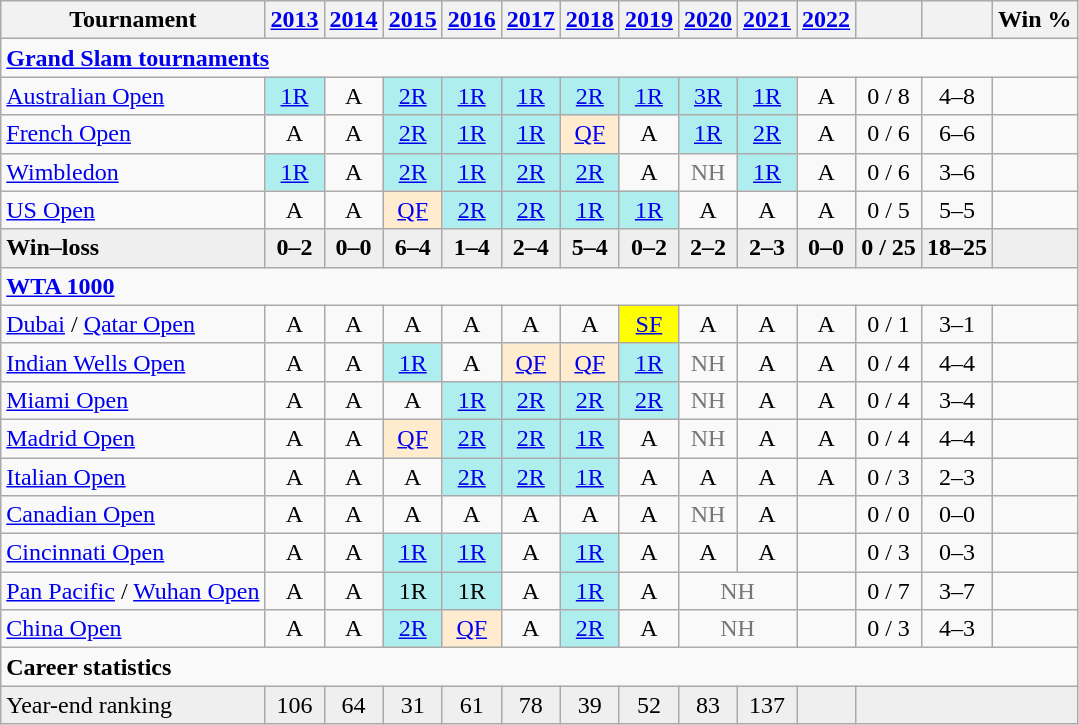<table class=wikitable nowrap style="text-align:center">
<tr>
<th>Tournament</th>
<th><a href='#'>2013</a></th>
<th><a href='#'>2014</a></th>
<th><a href='#'>2015</a></th>
<th><a href='#'>2016</a></th>
<th><a href='#'>2017</a></th>
<th><a href='#'>2018</a></th>
<th><a href='#'>2019</a></th>
<th><a href='#'>2020</a></th>
<th><a href='#'>2021</a></th>
<th><a href='#'>2022</a></th>
<th></th>
<th></th>
<th>Win %</th>
</tr>
<tr>
<td colspan="14" style="text-align:left"><strong><a href='#'>Grand Slam tournaments</a></strong></td>
</tr>
<tr>
<td align=left><a href='#'>Australian Open</a></td>
<td bgcolor=afeeee><a href='#'>1R</a></td>
<td>A</td>
<td bgcolor=afeeee><a href='#'>2R</a></td>
<td bgcolor=afeeee><a href='#'>1R</a></td>
<td bgcolor=afeeee><a href='#'>1R</a></td>
<td bgcolor=afeeee><a href='#'>2R</a></td>
<td bgcolor=afeeee><a href='#'>1R</a></td>
<td bgcolor=afeeee><a href='#'>3R</a></td>
<td bgcolor=afeeee><a href='#'>1R</a></td>
<td>A</td>
<td>0 / 8</td>
<td>4–8</td>
<td></td>
</tr>
<tr>
<td align=left><a href='#'>French Open</a></td>
<td>A</td>
<td>A</td>
<td bgcolor=afeeee><a href='#'>2R</a></td>
<td bgcolor=afeeee><a href='#'>1R</a></td>
<td bgcolor=afeeee><a href='#'>1R</a></td>
<td bgcolor=ffebcd><a href='#'>QF</a></td>
<td>A</td>
<td bgcolor=afeeee><a href='#'>1R</a></td>
<td bgcolor=afeeee><a href='#'>2R</a></td>
<td>A</td>
<td>0 / 6</td>
<td>6–6</td>
<td></td>
</tr>
<tr>
<td align=left><a href='#'>Wimbledon</a></td>
<td bgcolor=afeeee><a href='#'>1R</a></td>
<td>A</td>
<td bgcolor=afeeee><a href='#'>2R</a></td>
<td bgcolor=afeeee><a href='#'>1R</a></td>
<td bgcolor=afeeee><a href='#'>2R</a></td>
<td bgcolor=afeeee><a href='#'>2R</a></td>
<td>A</td>
<td style=color:#767676>NH</td>
<td style=background:#afeeee><a href='#'>1R</a></td>
<td>A</td>
<td>0 / 6</td>
<td>3–6</td>
<td></td>
</tr>
<tr>
<td align=left><a href='#'>US Open</a></td>
<td>A</td>
<td>A</td>
<td bgcolor=ffebcd><a href='#'>QF</a></td>
<td bgcolor=afeeee><a href='#'>2R</a></td>
<td bgcolor=afeeee><a href='#'>2R</a></td>
<td bgcolor=afeeee><a href='#'>1R</a></td>
<td bgcolor=afeeee><a href='#'>1R</a></td>
<td>A</td>
<td>A</td>
<td>A</td>
<td>0 / 5</td>
<td>5–5</td>
<td></td>
</tr>
<tr style=background:#efefef;font-weight:bold>
<td style=text-align:left>Win–loss</td>
<td>0–2</td>
<td>0–0</td>
<td>6–4</td>
<td>1–4</td>
<td>2–4</td>
<td>5–4</td>
<td>0–2</td>
<td>2–2</td>
<td>2–3</td>
<td>0–0</td>
<td>0 / 25</td>
<td>18–25</td>
<td></td>
</tr>
<tr>
<td colspan="14" align="left"><strong><a href='#'>WTA 1000</a></strong></td>
</tr>
<tr>
<td align=left><a href='#'>Dubai</a> / <a href='#'>Qatar Open</a></td>
<td>A</td>
<td>A</td>
<td>A</td>
<td>A</td>
<td>A</td>
<td>A</td>
<td bgcolor=yellow><a href='#'>SF</a></td>
<td>A</td>
<td>A</td>
<td>A</td>
<td>0 / 1</td>
<td>3–1</td>
<td></td>
</tr>
<tr>
<td align=left><a href='#'>Indian Wells Open</a></td>
<td>A</td>
<td>A</td>
<td bgcolor=afeeee><a href='#'>1R</a></td>
<td>A</td>
<td bgcolor=ffebcd><a href='#'>QF</a></td>
<td bgcolor=ffebcd><a href='#'>QF</a></td>
<td bgcolor=afeeee><a href='#'>1R</a></td>
<td style=color:#767676>NH</td>
<td>A</td>
<td>A</td>
<td>0 / 4</td>
<td>4–4</td>
<td></td>
</tr>
<tr>
<td align=left><a href='#'>Miami Open</a></td>
<td>A</td>
<td>A</td>
<td>A</td>
<td bgcolor=afeeee><a href='#'>1R</a></td>
<td bgcolor=afeeee><a href='#'>2R</a></td>
<td bgcolor=afeeee><a href='#'>2R</a></td>
<td bgcolor=afeeee><a href='#'>2R</a></td>
<td style=color:#767676>NH</td>
<td>A</td>
<td>A</td>
<td>0 / 4</td>
<td>3–4</td>
<td></td>
</tr>
<tr>
<td align=left><a href='#'>Madrid Open</a></td>
<td>A</td>
<td>A</td>
<td bgcolor=ffebcd><a href='#'>QF</a></td>
<td bgcolor=afeeee><a href='#'>2R</a></td>
<td bgcolor=afeeee><a href='#'>2R</a></td>
<td bgcolor=afeeee><a href='#'>1R</a></td>
<td>A</td>
<td style=color:#767676>NH</td>
<td>A</td>
<td>A</td>
<td>0 / 4</td>
<td>4–4</td>
<td></td>
</tr>
<tr>
<td align=left><a href='#'>Italian Open</a></td>
<td>A</td>
<td>A</td>
<td>A</td>
<td bgcolor=afeeee><a href='#'>2R</a></td>
<td bgcolor=afeeee><a href='#'>2R</a></td>
<td bgcolor=afeeee><a href='#'>1R</a></td>
<td>A</td>
<td>A</td>
<td>A</td>
<td>A</td>
<td>0 / 3</td>
<td>2–3</td>
<td></td>
</tr>
<tr>
<td align=left><a href='#'>Canadian Open</a></td>
<td>A</td>
<td>A</td>
<td>A</td>
<td>A</td>
<td>A</td>
<td>A</td>
<td>A</td>
<td style=color:#767676>NH</td>
<td>A</td>
<td></td>
<td>0 / 0</td>
<td>0–0</td>
<td></td>
</tr>
<tr>
<td align=left><a href='#'>Cincinnati Open</a></td>
<td>A</td>
<td>A</td>
<td bgcolor=afeeee><a href='#'>1R</a></td>
<td bgcolor=afeeee><a href='#'>1R</a></td>
<td>A</td>
<td bgcolor=afeeee><a href='#'>1R</a></td>
<td>A</td>
<td>A</td>
<td>A</td>
<td></td>
<td>0 / 3</td>
<td>0–3</td>
<td></td>
</tr>
<tr>
<td align=left><a href='#'>Pan Pacific</a> / <a href='#'>Wuhan Open</a></td>
<td>A</td>
<td>A</td>
<td bgcolor=afeeee>1R</td>
<td bgcolor=afeeee>1R</td>
<td>A</td>
<td bgcolor=afeeee><a href='#'>1R</a></td>
<td>A</td>
<td colspan=2 style=color:#767676>NH</td>
<td></td>
<td>0 / 7</td>
<td>3–7</td>
<td></td>
</tr>
<tr>
<td align=left><a href='#'>China Open</a></td>
<td>A</td>
<td>A</td>
<td bgcolor=afeeee><a href='#'>2R</a></td>
<td bgcolor=fffebcd><a href='#'>QF</a></td>
<td>A</td>
<td bgcolor=afeeee><a href='#'>2R</a></td>
<td>A</td>
<td colspan=2 style=color:#767676>NH</td>
<td></td>
<td>0 / 3</td>
<td>4–3</td>
<td></td>
</tr>
<tr>
<td colspan="14" align="left"><strong>Career statistics</strong></td>
</tr>
<tr style=background:#efefef>
<td align=left>Year-end ranking</td>
<td>106</td>
<td>64</td>
<td>31</td>
<td>61</td>
<td>78</td>
<td>39</td>
<td>52</td>
<td>83</td>
<td>137</td>
<td></td>
<td colspan=3></td>
</tr>
</table>
